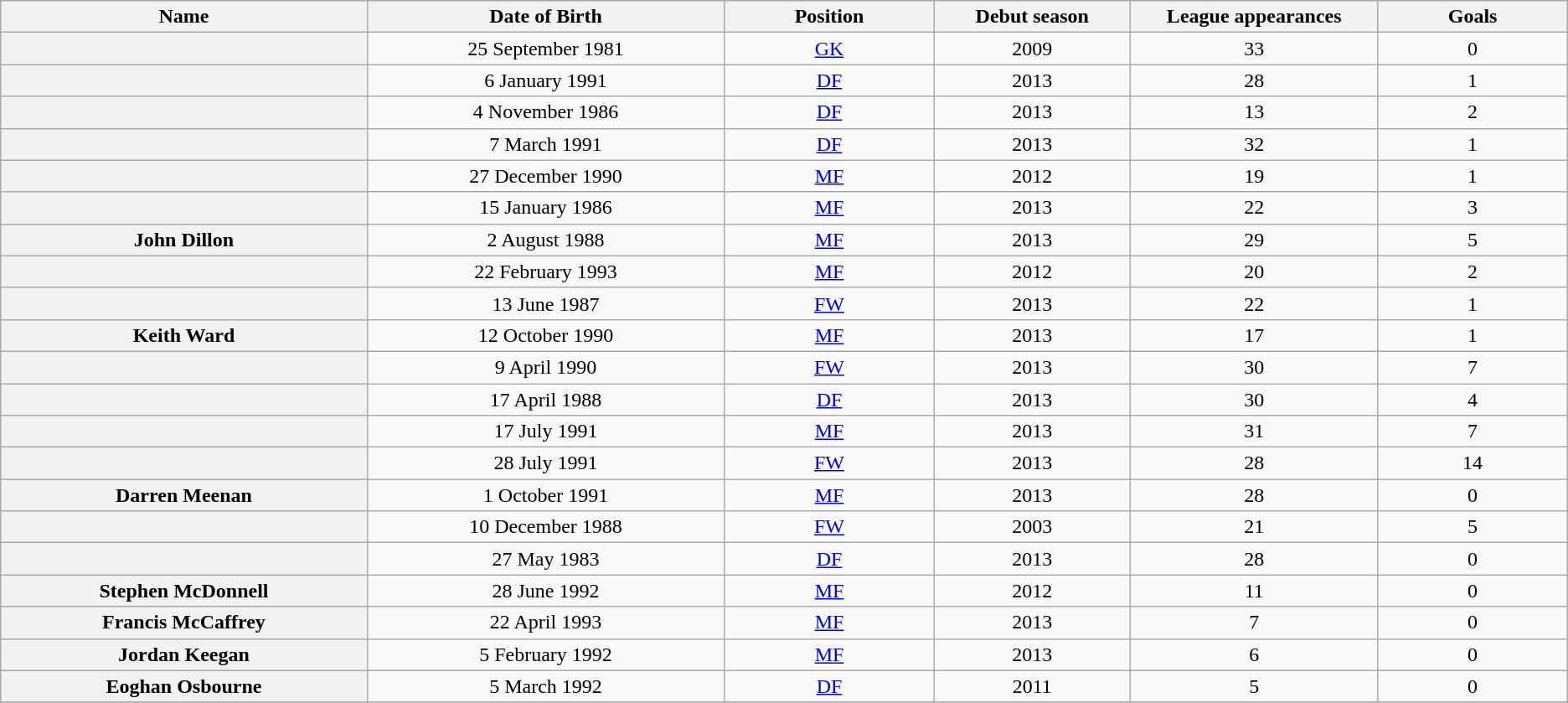<table class="sortable wikitable plainrowheaders"  style="text-align: center;">
<tr>
<th scope="col" style="width:2%;">Name</th>
<th scope="col" style="width:2%;">Date of Birth</th>
<th scope="col" style="width:1%;">Position</th>
<th scope="col" style="width:1%;">Debut season</th>
<th scope="col" style="width:1%;">League appearances</th>
<th scope="col" style="width:1%;">Goals</th>
</tr>
<tr>
<th scope="row"> </th>
<td>25 September 1981</td>
<td><a href='#'>GK</a></td>
<td>2009</td>
<td>33</td>
<td>0</td>
</tr>
<tr>
<th scope="row"> </th>
<td>6 January 1991</td>
<td><a href='#'>DF</a></td>
<td>2013</td>
<td>28</td>
<td>1</td>
</tr>
<tr>
<th scope="row"> </th>
<td>4 November 1986</td>
<td><a href='#'>DF</a></td>
<td>2013</td>
<td>13</td>
<td>2</td>
</tr>
<tr>
<th scope="row"> </th>
<td>7 March 1991</td>
<td><a href='#'>DF</a></td>
<td>2013</td>
<td>32</td>
<td>1</td>
</tr>
<tr>
<th scope="row"> </th>
<td>27 December 1990</td>
<td><a href='#'>MF</a></td>
<td>2012</td>
<td>19</td>
<td>1</td>
</tr>
<tr>
<th scope="row"> </th>
<td>15 January 1986</td>
<td><a href='#'>MF</a></td>
<td>2013</td>
<td>22</td>
<td>3</td>
</tr>
<tr>
<th scope="row"> John Dillon</th>
<td>2 August 1988</td>
<td><a href='#'>MF</a></td>
<td>2013</td>
<td>29</td>
<td>5</td>
</tr>
<tr>
<th scope="row"> </th>
<td>22 February 1993</td>
<td><a href='#'>MF</a></td>
<td>2012</td>
<td>20</td>
<td>2</td>
</tr>
<tr>
<th scope="row"> </th>
<td>13 June 1987</td>
<td><a href='#'>FW</a></td>
<td>2013</td>
<td>22</td>
<td>1</td>
</tr>
<tr>
<th scope="row"> Keith Ward</th>
<td>12 October 1990</td>
<td><a href='#'>MF</a></td>
<td>2013</td>
<td>17</td>
<td>1</td>
</tr>
<tr>
<th scope="row"> </th>
<td>9 April 1990</td>
<td><a href='#'>FW</a></td>
<td>2013</td>
<td>30</td>
<td>7</td>
</tr>
<tr>
<th scope="row"> </th>
<td>17 April 1988</td>
<td><a href='#'>DF</a></td>
<td>2013</td>
<td>30</td>
<td>4</td>
</tr>
<tr>
<th scope="row"> </th>
<td>17 July 1991</td>
<td><a href='#'>MF</a></td>
<td>2013</td>
<td>31</td>
<td>7</td>
</tr>
<tr>
<th scope="row"> </th>
<td>28 July 1991</td>
<td><a href='#'>FW</a></td>
<td>2013</td>
<td>28</td>
<td>14</td>
</tr>
<tr>
<th scope="row"> Darren Meenan</th>
<td>1 October 1991</td>
<td><a href='#'>MF</a></td>
<td>2013</td>
<td>28</td>
<td>0</td>
</tr>
<tr>
<th scope="row"> </th>
<td>10 December 1988</td>
<td><a href='#'>FW</a></td>
<td>2003</td>
<td>21</td>
<td>5</td>
</tr>
<tr>
<th scope="row"> </th>
<td>27 May 1983</td>
<td><a href='#'>DF</a></td>
<td>2013</td>
<td>28</td>
<td>0</td>
</tr>
<tr>
<th scope="row"> Stephen McDonnell</th>
<td>28 June 1992</td>
<td><a href='#'>MF</a></td>
<td>2012</td>
<td>11</td>
<td>0</td>
</tr>
<tr>
<th scope="row"> Francis McCaffrey</th>
<td>22 April 1993</td>
<td><a href='#'>MF</a></td>
<td>2013</td>
<td>7</td>
<td>0</td>
</tr>
<tr>
<th scope="row"> Jordan Keegan</th>
<td>5 February 1992</td>
<td><a href='#'>MF</a></td>
<td>2013</td>
<td>6</td>
<td>0</td>
</tr>
<tr>
<th scope="row"> Eoghan Osbourne</th>
<td>5 March 1992</td>
<td><a href='#'>DF</a></td>
<td>2011</td>
<td>5</td>
<td>0</td>
</tr>
<tr>
</tr>
</table>
